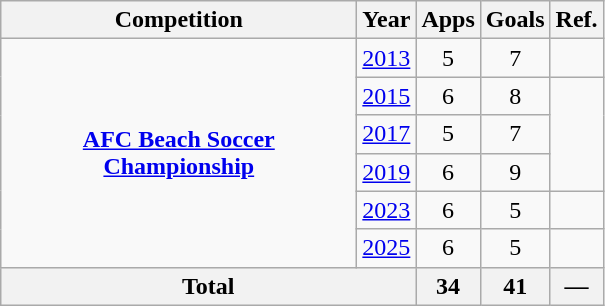<table class="wikitable" style="text-align:center;">
<tr>
<th>Competition</th>
<th>Year</th>
<th>Apps</th>
<th>Goals</th>
<th>Ref.</th>
</tr>
<tr>
<td rowspan="6" width=230><strong><a href='#'>AFC Beach Soccer Championship</a></strong></td>
<td> <a href='#'>2013</a></td>
<td>5</td>
<td>7</td>
<td></td>
</tr>
<tr>
<td> <a href='#'>2015</a></td>
<td>6</td>
<td>8</td>
<td rowspan=3></td>
</tr>
<tr>
<td> <a href='#'>2017</a></td>
<td>5</td>
<td>7</td>
</tr>
<tr>
<td> <a href='#'>2019</a></td>
<td>6</td>
<td>9</td>
</tr>
<tr>
<td> <a href='#'>2023</a></td>
<td>6</td>
<td>5</td>
<td></td>
</tr>
<tr>
<td> <a href='#'>2025</a></td>
<td>6</td>
<td>5</td>
<td></td>
</tr>
<tr>
<th colspan=2>Total</th>
<th>34</th>
<th>41</th>
<th>—</th>
</tr>
</table>
